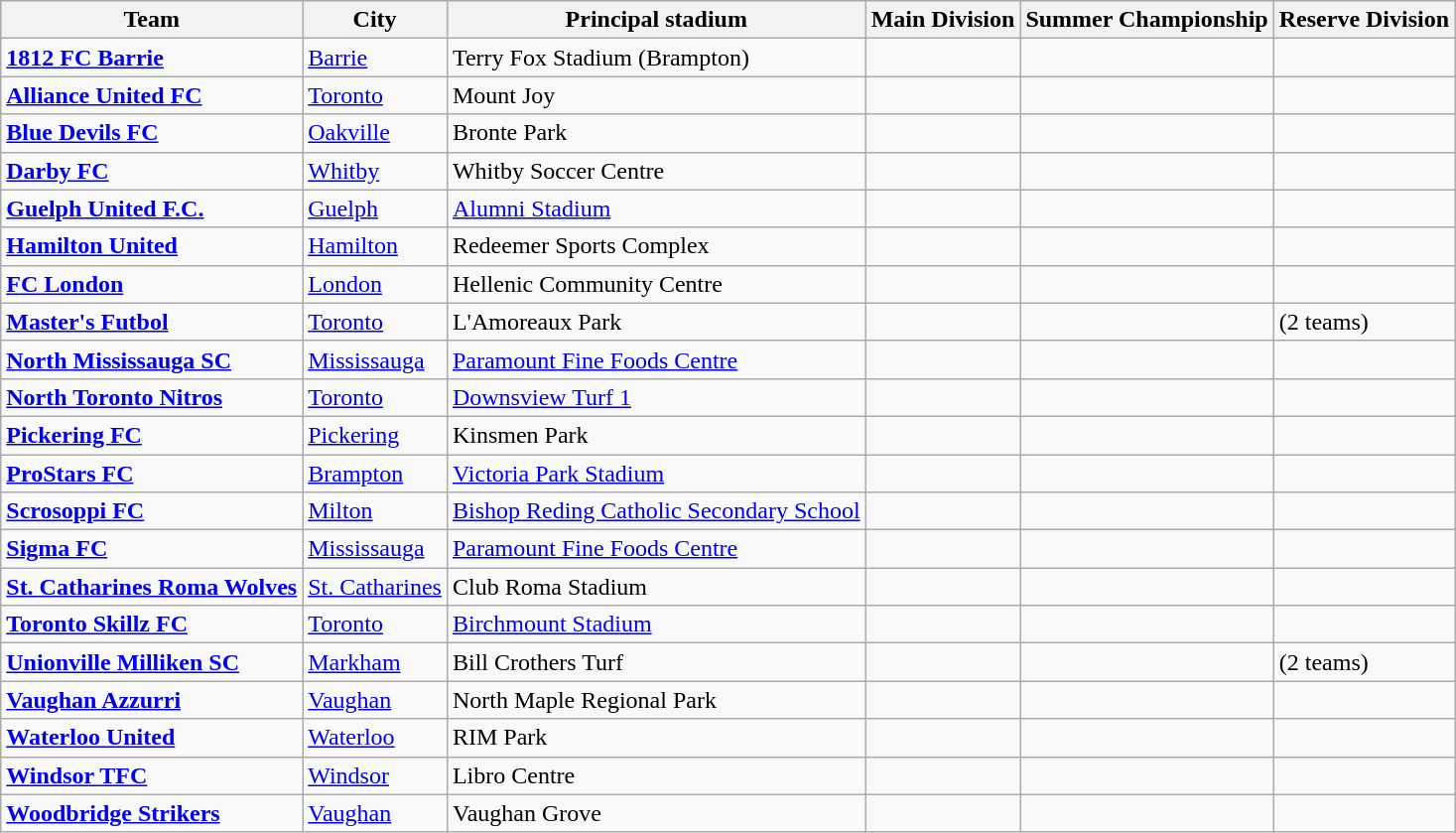<table class="wikitable sortable">
<tr>
<th>Team</th>
<th>City</th>
<th>Principal stadium</th>
<th>Main Division</th>
<th>Summer Championship</th>
<th>Reserve Division</th>
</tr>
<tr>
<td><strong><a href='#'>1812 FC Barrie</a></strong></td>
<td><a href='#'>Barrie</a></td>
<td>Terry Fox Stadium (Brampton)</td>
<td></td>
<td></td>
<td></td>
</tr>
<tr>
<td><strong><a href='#'>Alliance United FC</a></strong></td>
<td><a href='#'>Toronto</a></td>
<td>Mount Joy</td>
<td></td>
<td></td>
<td></td>
</tr>
<tr>
<td><strong><a href='#'>Blue Devils FC</a></strong></td>
<td><a href='#'>Oakville</a></td>
<td>Bronte Park</td>
<td></td>
<td></td>
<td></td>
</tr>
<tr>
<td><strong><a href='#'>Darby FC</a></strong></td>
<td><a href='#'>Whitby</a></td>
<td>Whitby Soccer Centre</td>
<td></td>
<td></td>
<td></td>
</tr>
<tr>
<td><strong><a href='#'>Guelph United F.C.</a></strong></td>
<td><a href='#'>Guelph</a></td>
<td><a href='#'>Alumni Stadium</a></td>
<td></td>
<td></td>
<td></td>
</tr>
<tr>
<td><strong><a href='#'>Hamilton United</a></strong></td>
<td><a href='#'>Hamilton</a></td>
<td>Redeemer Sports Complex</td>
<td></td>
<td></td>
<td></td>
</tr>
<tr>
<td><strong><a href='#'>FC London</a></strong></td>
<td><a href='#'>London</a></td>
<td>Hellenic Community Centre</td>
<td></td>
<td></td>
<td></td>
</tr>
<tr>
<td><strong><a href='#'>Master's Futbol</a></strong></td>
<td><a href='#'>Toronto</a></td>
<td>L'Amoreaux Park</td>
<td></td>
<td></td>
<td> (2 teams)</td>
</tr>
<tr>
<td><strong><a href='#'>North Mississauga SC</a></strong></td>
<td><a href='#'>Mississauga</a></td>
<td><a href='#'>Paramount Fine Foods Centre</a></td>
<td></td>
<td></td>
<td></td>
</tr>
<tr>
<td><strong><a href='#'>North Toronto Nitros</a></strong></td>
<td><a href='#'>Toronto</a></td>
<td><a href='#'>Downsview Turf 1</a></td>
<td></td>
<td></td>
<td></td>
</tr>
<tr>
<td><strong><a href='#'>Pickering FC</a></strong></td>
<td><a href='#'>Pickering</a></td>
<td>Kinsmen Park</td>
<td></td>
<td></td>
<td></td>
</tr>
<tr>
<td><strong><a href='#'>ProStars FC</a></strong></td>
<td><a href='#'>Brampton</a></td>
<td><a href='#'>Victoria Park Stadium</a></td>
<td></td>
<td></td>
<td></td>
</tr>
<tr>
<td><strong><a href='#'>Scrosoppi FC</a></strong></td>
<td><a href='#'>Milton</a></td>
<td><a href='#'>Bishop Reding Catholic Secondary School</a></td>
<td></td>
<td></td>
<td></td>
</tr>
<tr>
<td><strong><a href='#'>Sigma FC</a></strong></td>
<td><a href='#'>Mississauga</a></td>
<td><a href='#'>Paramount Fine Foods Centre</a></td>
<td></td>
<td></td>
<td></td>
</tr>
<tr>
<td><strong><a href='#'>St. Catharines Roma Wolves</a></strong></td>
<td><a href='#'>St. Catharines</a></td>
<td>Club Roma Stadium</td>
<td></td>
<td></td>
<td></td>
</tr>
<tr>
<td><strong><a href='#'>Toronto Skillz FC</a></strong></td>
<td><a href='#'>Toronto</a></td>
<td><a href='#'>Birchmount Stadium</a></td>
<td></td>
<td></td>
<td></td>
</tr>
<tr>
<td><strong><a href='#'>Unionville Milliken SC</a></strong></td>
<td><a href='#'>Markham</a></td>
<td>Bill Crothers Turf</td>
<td></td>
<td></td>
<td> (2 teams)</td>
</tr>
<tr>
<td><strong><a href='#'>Vaughan Azzurri</a></strong></td>
<td><a href='#'>Vaughan</a></td>
<td>North Maple Regional Park</td>
<td></td>
<td></td>
<td></td>
</tr>
<tr>
<td><strong><a href='#'>Waterloo United</a></strong></td>
<td><a href='#'>Waterloo</a></td>
<td>RIM Park</td>
<td></td>
<td></td>
<td></td>
</tr>
<tr>
<td><strong><a href='#'>Windsor TFC</a></strong></td>
<td><a href='#'>Windsor</a></td>
<td>Libro Centre</td>
<td></td>
<td></td>
<td></td>
</tr>
<tr>
<td><strong><a href='#'>Woodbridge Strikers</a></strong></td>
<td><a href='#'>Vaughan</a></td>
<td>Vaughan Grove</td>
<td></td>
<td></td>
<td></td>
</tr>
</table>
